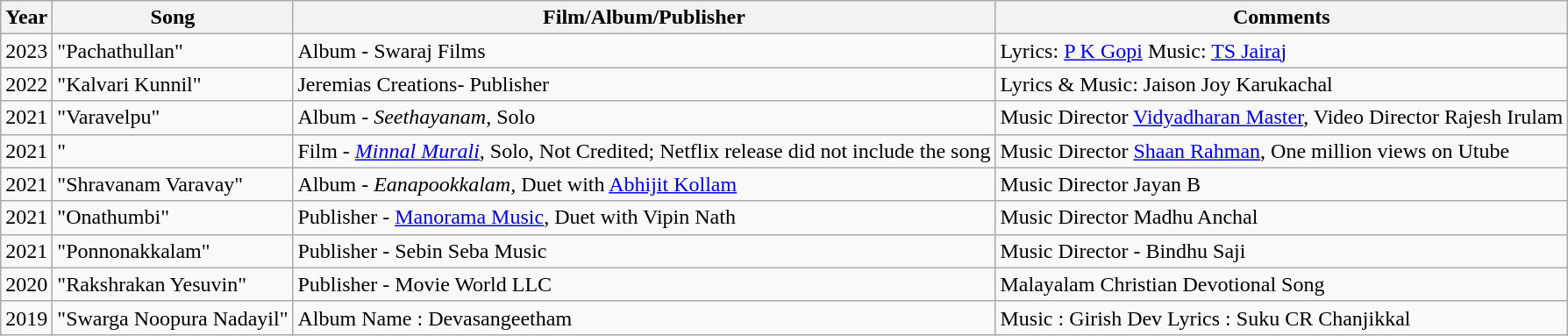<table class="wikitable">
<tr>
<th>Year</th>
<th>Song</th>
<th>Film/Album/Publisher</th>
<th>Comments</th>
</tr>
<tr>
<td>2023</td>
<td>"Pachathullan"</td>
<td>Album - Swaraj Films</td>
<td>Lyrics: <a href='#'>P K Gopi</a>  Music: <a href='#'>TS Jairaj</a></td>
</tr>
<tr>
<td>2022</td>
<td>"Kalvari Kunnil"</td>
<td>Jeremias Creations- Publisher</td>
<td>Lyrics & Music: Jaison Joy Karukachal</td>
</tr>
<tr>
<td>2021</td>
<td>"Varavelpu"</td>
<td>Album - <em>Seethayanam</em>, Solo</td>
<td>Music Director <a href='#'>Vidyadharan Master</a>, Video Director Rajesh Irulam</td>
</tr>
<tr>
<td>2021</td>
<td>"</td>
<td>Film - <em><a href='#'>Minnal Murali</a></em>, Solo, Not Credited; Netflix release did not include the song</td>
<td>Music Director <a href='#'>Shaan Rahman</a>,  One million views on Utube</td>
</tr>
<tr>
<td>2021</td>
<td>"Shravanam Varavay"</td>
<td>Album - <em>Eanapookkalam,</em> Duet with <a href='#'>Abhijit Kollam</a></td>
<td>Music Director Jayan B</td>
</tr>
<tr>
<td>2021</td>
<td>"Onathumbi"</td>
<td>Publisher - <a href='#'>Manorama Music</a>, Duet with Vipin Nath</td>
<td>Music Director Madhu Anchal</td>
</tr>
<tr>
<td>2021</td>
<td>"Ponnonakkalam"</td>
<td>Publisher - Sebin Seba Music</td>
<td>Music Director - Bindhu  Saji</td>
</tr>
<tr>
<td>2020</td>
<td>"Rakshrakan Yesuvin"</td>
<td>Publisher - Movie World LLC</td>
<td>Malayalam Christian Devotional Song</td>
</tr>
<tr>
<td>2019</td>
<td>"Swarga Noopura Nadayil"</td>
<td>Album Name : Devasangeetham</td>
<td>Music : Girish Dev   Lyrics : Suku CR Chanjikkal</td>
</tr>
</table>
